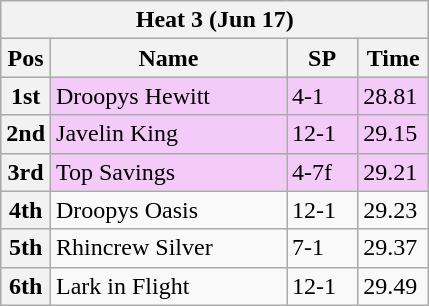<table class="wikitable">
<tr>
<th colspan="6">Heat 3 (Jun 17)</th>
</tr>
<tr>
<th width=20>Pos</th>
<th width=150>Name</th>
<th width=40>SP</th>
<th width=40>Time</th>
</tr>
<tr style="background: #f4caf9;">
<th>1st</th>
<td>Droopys Hewitt</td>
<td>4-1</td>
<td>28.81</td>
</tr>
<tr style="background: #f4caf9;">
<th>2nd</th>
<td>Javelin King</td>
<td>12-1</td>
<td>29.15</td>
</tr>
<tr style="background: #f4caf9;">
<th>3rd</th>
<td>Top Savings</td>
<td>4-7f</td>
<td>29.21</td>
</tr>
<tr>
<th>4th</th>
<td>Droopys Oasis</td>
<td>12-1</td>
<td>29.23</td>
</tr>
<tr>
<th>5th</th>
<td>Rhincrew Silver</td>
<td>7-1</td>
<td>29.37</td>
</tr>
<tr>
<th>6th</th>
<td>Lark in Flight</td>
<td>12-1</td>
<td>29.49</td>
</tr>
</table>
